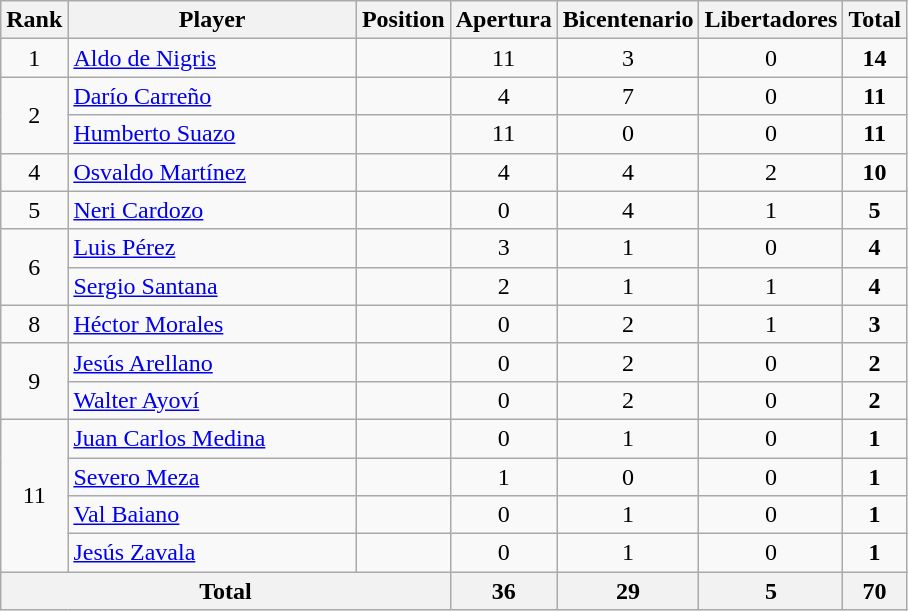<table class="wikitable">
<tr>
<th>Rank</th>
<th style="width:185px;">Player</th>
<th>Position</th>
<th>Apertura</th>
<th>Bicentenario</th>
<th>Libertadores</th>
<th>Total</th>
</tr>
<tr>
<td align=center>1</td>
<td> <a href='#'>Aldo de Nigris</a></td>
<td align=center></td>
<td align=center>11</td>
<td align=center>3</td>
<td align=center>0</td>
<td align=center><strong>14</strong></td>
</tr>
<tr>
<td align=center rowspan=2>2</td>
<td> <a href='#'>Darío Carreño</a></td>
<td align=center></td>
<td align=center>4</td>
<td align=center>7</td>
<td align=center>0</td>
<td align=center><strong>11</strong></td>
</tr>
<tr>
<td> <a href='#'>Humberto Suazo</a></td>
<td align=center></td>
<td align=center>11</td>
<td align=center>0</td>
<td align=center>0</td>
<td align=center><strong>11</strong></td>
</tr>
<tr>
<td align=center>4</td>
<td> <a href='#'>Osvaldo Martínez</a></td>
<td align=center></td>
<td align=center>4</td>
<td align=center>4</td>
<td align=center>2</td>
<td align=center><strong>10</strong></td>
</tr>
<tr>
<td align=center>5</td>
<td> <a href='#'>Neri Cardozo</a></td>
<td align=center></td>
<td align=center>0</td>
<td align=center>4</td>
<td align=center>1</td>
<td align=center><strong>5</strong></td>
</tr>
<tr>
<td align=center rowspan=2>6</td>
<td> <a href='#'>Luis Pérez</a></td>
<td align=center></td>
<td align=center>3</td>
<td align=center>1</td>
<td align=center>0</td>
<td align=center><strong>4</strong></td>
</tr>
<tr>
<td> <a href='#'>Sergio Santana</a></td>
<td align=center></td>
<td align=center>2</td>
<td align=center>1</td>
<td align=center>1</td>
<td align=center><strong>4</strong></td>
</tr>
<tr>
<td align=center>8</td>
<td> <a href='#'>Héctor Morales</a></td>
<td align=center></td>
<td align=center>0</td>
<td align=center>2</td>
<td align=center>1</td>
<td align=center><strong>3</strong></td>
</tr>
<tr>
<td align=center rowspan=2>9</td>
<td> <a href='#'>Jesús Arellano</a></td>
<td align=center></td>
<td align=center>0</td>
<td align=center>2</td>
<td align=center>0</td>
<td align=center><strong>2</strong></td>
</tr>
<tr>
<td> <a href='#'>Walter Ayoví</a></td>
<td align=center></td>
<td align=center>0</td>
<td align=center>2</td>
<td align=center>0</td>
<td align=center><strong>2</strong></td>
</tr>
<tr>
<td align=center rowspan=4>11</td>
<td> <a href='#'>Juan Carlos Medina</a></td>
<td align=center></td>
<td align=center>0</td>
<td align=center>1</td>
<td align=center>0</td>
<td align=center><strong>1</strong></td>
</tr>
<tr>
<td> <a href='#'>Severo Meza</a></td>
<td align=center></td>
<td align=center>1</td>
<td align=center>0</td>
<td align=center>0</td>
<td align=center><strong>1</strong></td>
</tr>
<tr>
<td> <a href='#'>Val Baiano</a></td>
<td align=center></td>
<td align=center>0</td>
<td align=center>1</td>
<td align=center>0</td>
<td align=center><strong>1</strong></td>
</tr>
<tr>
<td> <a href='#'>Jesús Zavala</a></td>
<td align=center></td>
<td align=center>0</td>
<td align=center>1</td>
<td align=center>0</td>
<td align=center><strong>1</strong></td>
</tr>
<tr>
<th colspan=3>Total</th>
<th>36</th>
<th>29</th>
<th>5</th>
<th>70</th>
</tr>
</table>
